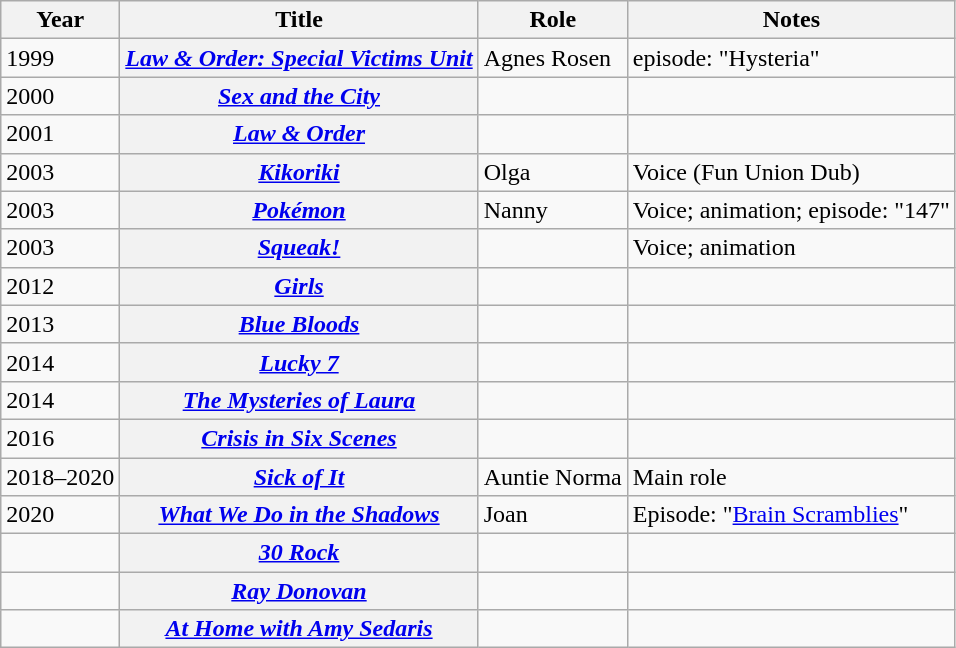<table class="wikitable plainrowheaders">
<tr>
<th scope="col">Year</th>
<th scope="col">Title</th>
<th scope="col">Role</th>
<th scope="col" class="unsortable">Notes</th>
</tr>
<tr>
<td>1999</td>
<th scope="row"><em><a href='#'>Law & Order: Special Victims Unit</a></em></th>
<td>Agnes Rosen</td>
<td>episode: "Hysteria"</td>
</tr>
<tr>
<td>2000</td>
<th scope="row"><em><a href='#'>Sex and the City</a></em></th>
<td></td>
<td></td>
</tr>
<tr>
<td>2001</td>
<th scope="row"><em><a href='#'>Law & Order</a></em></th>
<td></td>
<td></td>
</tr>
<tr>
<td>2003</td>
<th scope="row"><em><a href='#'>Kikoriki</a></em></th>
<td>Olga</td>
<td>Voice (Fun Union Dub)</td>
</tr>
<tr>
<td>2003</td>
<th scope="row"><em><a href='#'>Pokémon</a></em></th>
<td>Nanny</td>
<td>Voice; animation; episode: "147"</td>
</tr>
<tr>
<td>2003</td>
<th scope="row"><em><a href='#'>Squeak!</a></em></th>
<td></td>
<td>Voice; animation</td>
</tr>
<tr>
<td>2012</td>
<th scope="row"><em><a href='#'>Girls</a></em></th>
<td></td>
<td></td>
</tr>
<tr>
<td>2013</td>
<th scope="row"><a href='#'><em>Blue Bloods</em></a></th>
<td></td>
<td></td>
</tr>
<tr>
<td>2014</td>
<th scope="row"><em><a href='#'>Lucky 7</a></em></th>
<td></td>
<td></td>
</tr>
<tr>
<td>2014</td>
<th scope="row"><em><a href='#'>The Mysteries of Laura</a></em></th>
<td></td>
<td></td>
</tr>
<tr>
<td>2016</td>
<th scope="row"><em><a href='#'>Crisis in Six Scenes</a></em></th>
<td></td>
<td></td>
</tr>
<tr>
<td>2018–2020</td>
<th scope="row"><a href='#'><em>Sick of It</em></a></th>
<td>Auntie Norma</td>
<td>Main role</td>
</tr>
<tr>
<td>2020</td>
<th scope="row"><a href='#'><em>What We Do in the Shadows</em></a></th>
<td>Joan</td>
<td>Episode: "<a href='#'>Brain Scramblies</a>"</td>
</tr>
<tr>
<td></td>
<th scope="row"><em><a href='#'>30 Rock</a></em></th>
<td></td>
<td></td>
</tr>
<tr>
<td></td>
<th scope="row"><em><a href='#'>Ray Donovan</a></em></th>
<td></td>
<td></td>
</tr>
<tr>
<td></td>
<th scope="row"><em><a href='#'>At Home with Amy Sedaris</a></em></th>
<td></td>
<td></td>
</tr>
</table>
